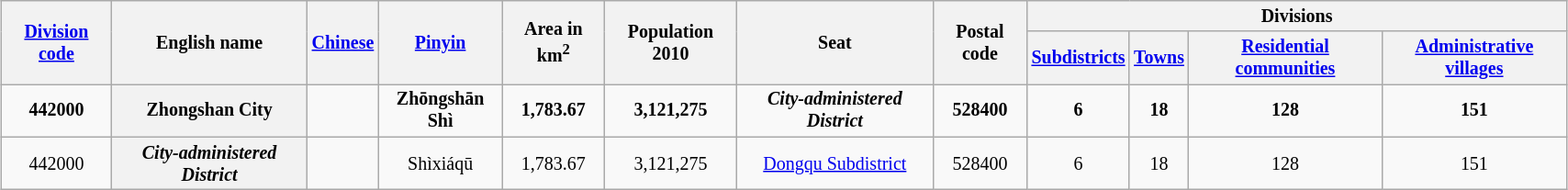<table class="wikitable" style="margin:1em auto 1em auto; width:90%; font-size:smaller; text-align:center">
<tr>
<th scope="col" rowspan=2><a href='#'>Division code</a></th>
<th scope="col" rowspan=2>English name</th>
<th scope="col" rowspan=2><a href='#'>Chinese</a></th>
<th scope="col" rowspan=2><a href='#'>Pinyin</a></th>
<th scope="col" rowspan=2>Area in km<sup>2</sup></th>
<th scope="col" rowspan=2>Population 2010</th>
<th scope="col" rowspan=2>Seat</th>
<th scope="col" rowspan=2>Postal code</th>
<th scope="colgroup" colspan=4>Divisions</th>
</tr>
<tr>
<th scope="col"><a href='#'>Subdistricts</a></th>
<th scope="col"><a href='#'>Towns</a></th>
<th scope="col"><a href='#'>Residential communities</a></th>
<th scope="col"><a href='#'>Administrative villages</a></th>
</tr>
<tr style="font-weight: bold">
<td>442000</td>
<th>Zhongshan City</th>
<td></td>
<td>Zhōngshān Shì</td>
<td>1,783.67</td>
<td>3,121,275</td>
<td><em>City-administered District</em></td>
<td>528400</td>
<td>6</td>
<td>18</td>
<td>128</td>
<td>151</td>
</tr>
<tr>
<td>442000</td>
<th><em>City-administered District</em></th>
<td></td>
<td>Shìxiáqū</td>
<td>1,783.67</td>
<td>3,121,275</td>
<td><a href='#'>Dongqu Subdistrict</a></td>
<td>528400</td>
<td>6</td>
<td>18</td>
<td>128</td>
<td>151</td>
</tr>
</table>
